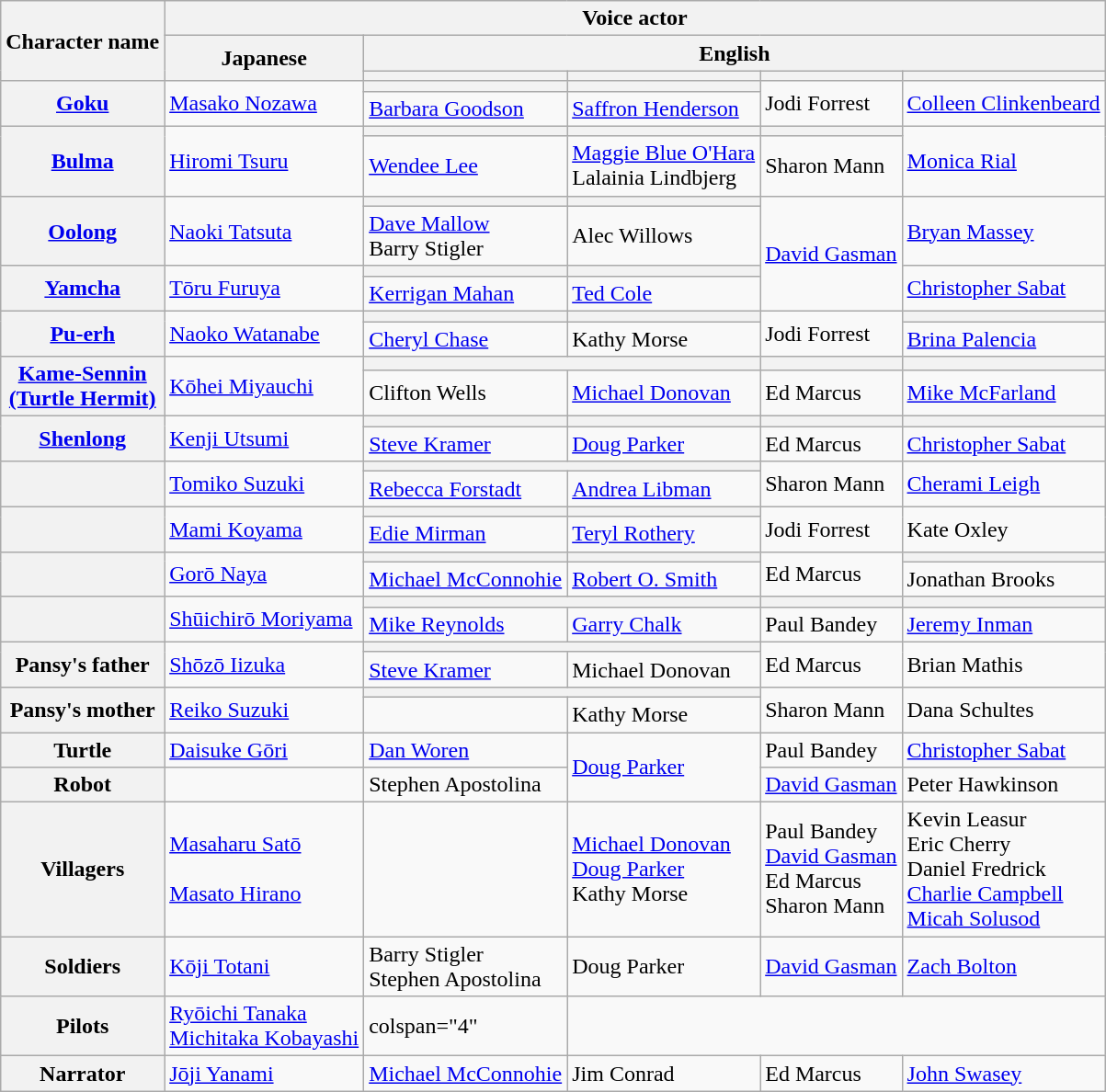<table class="wikitable mw-collapsible plainrowheaders">
<tr>
<th rowspan="3">Character name</th>
<th colspan="5">Voice actor</th>
</tr>
<tr>
<th rowspan="2">Japanese</th>
<th colspan="4">English</th>
</tr>
<tr>
<th></th>
<th></th>
<th></th>
<th></th>
</tr>
<tr>
<th scope="row" rowspan="2"><a href='#'>Goku</a></th>
<td rowspan="2"><a href='#'>Masako Nozawa</a></td>
<th></th>
<th></th>
<td rowspan="2">Jodi Forrest</td>
<td rowspan="2"><a href='#'>Colleen Clinkenbeard</a></td>
</tr>
<tr>
<td><a href='#'>Barbara Goodson</a></td>
<td><a href='#'>Saffron Henderson</a></td>
</tr>
<tr>
<th scope="row" rowspan="2"><a href='#'>Bulma</a></th>
<td rowspan="2"><a href='#'>Hiromi Tsuru</a></td>
<th></th>
<th></th>
<th></th>
<td rowspan="2"><a href='#'>Monica Rial</a></td>
</tr>
<tr>
<td><a href='#'>Wendee Lee</a></td>
<td><a href='#'>Maggie Blue O'Hara</a><br>Lalainia Lindbjerg </td>
<td>Sharon Mann</td>
</tr>
<tr>
<th scope="row" rowspan="2"><a href='#'>Oolong</a></th>
<td rowspan="2"><a href='#'>Naoki Tatsuta</a></td>
<th></th>
<th></th>
<td rowspan="4"><a href='#'>David Gasman</a></td>
<td rowspan="2"><a href='#'>Bryan Massey</a></td>
</tr>
<tr>
<td><a href='#'>Dave Mallow</a><br>Barry Stigler </td>
<td>Alec Willows</td>
</tr>
<tr>
<th scope="row" rowspan="2"><a href='#'>Yamcha</a></th>
<td rowspan="2"><a href='#'>Tōru Furuya</a></td>
<th></th>
<th></th>
<td rowspan="2"><a href='#'>Christopher Sabat</a></td>
</tr>
<tr>
<td><a href='#'>Kerrigan Mahan</a></td>
<td><a href='#'>Ted Cole</a></td>
</tr>
<tr>
<th scope="row" rowspan="2"><a href='#'>Pu-erh</a></th>
<td rowspan="2"><a href='#'>Naoko Watanabe</a></td>
<th></th>
<th></th>
<td rowspan="2">Jodi Forrest</td>
<th></th>
</tr>
<tr>
<td><a href='#'>Cheryl Chase</a></td>
<td>Kathy Morse</td>
<td><a href='#'>Brina Palencia</a></td>
</tr>
<tr>
<th scope="row" rowspan="2"><a href='#'>Kame-Sennin<br>(Turtle Hermit)</a></th>
<td rowspan="2"><a href='#'>Kōhei Miyauchi</a></td>
<th colspan="2"></th>
<th></th>
<th></th>
</tr>
<tr>
<td>Clifton Wells</td>
<td><a href='#'>Michael Donovan</a></td>
<td>Ed Marcus</td>
<td><a href='#'>Mike McFarland</a></td>
</tr>
<tr>
<th scope="row" rowspan="2"><a href='#'>Shenlong</a></th>
<td rowspan="2"><a href='#'>Kenji Utsumi</a></td>
<th></th>
<th></th>
<th></th>
<th></th>
</tr>
<tr>
<td><a href='#'>Steve Kramer</a></td>
<td><a href='#'>Doug Parker</a></td>
<td>Ed Marcus</td>
<td><a href='#'>Christopher Sabat</a></td>
</tr>
<tr>
<th scope="row" rowspan="2"></th>
<td rowspan="2"><a href='#'>Tomiko Suzuki</a></td>
<th colspan="2"></th>
<td rowspan="2">Sharon Mann</td>
<td rowspan="2"><a href='#'>Cherami Leigh</a></td>
</tr>
<tr>
<td><a href='#'>Rebecca Forstadt</a></td>
<td><a href='#'>Andrea Libman</a></td>
</tr>
<tr>
<th scope="row" rowspan="2"></th>
<td rowspan="2"><a href='#'>Mami Koyama</a></td>
<th></th>
<th></th>
<td rowspan="2">Jodi Forrest</td>
<td rowspan="2">Kate Oxley</td>
</tr>
<tr>
<td><a href='#'>Edie Mirman</a></td>
<td><a href='#'>Teryl Rothery</a></td>
</tr>
<tr>
<th scope="row" rowspan="2"></th>
<td rowspan="2"><a href='#'>Gorō Naya</a></td>
<th></th>
<th></th>
<td rowspan="2">Ed Marcus</td>
<th></th>
</tr>
<tr>
<td><a href='#'>Michael McConnohie</a></td>
<td><a href='#'>Robert O. Smith</a></td>
<td>Jonathan Brooks</td>
</tr>
<tr>
<th scope="row" rowspan="2"></th>
<td rowspan="2"><a href='#'>Shūichirō Moriyama</a></td>
<th colspan="2"></th>
<th></th>
<th></th>
</tr>
<tr>
<td><a href='#'>Mike Reynolds</a></td>
<td><a href='#'>Garry Chalk</a></td>
<td>Paul Bandey</td>
<td><a href='#'>Jeremy Inman</a></td>
</tr>
<tr>
<th scope="row" rowspan="2">Pansy's father</th>
<td rowspan="2"><a href='#'>Shōzō Iizuka</a></td>
<th colspan="2"></th>
<td rowspan="2">Ed Marcus</td>
<td rowspan="2">Brian Mathis</td>
</tr>
<tr>
<td><a href='#'>Steve Kramer</a></td>
<td>Michael Donovan</td>
</tr>
<tr>
<th scope="row" rowspan="2">Pansy's mother</th>
<td rowspan="2"><a href='#'>Reiko Suzuki</a></td>
<th colspan="2"></th>
<td rowspan="2">Sharon Mann</td>
<td rowspan="2">Dana Schultes</td>
</tr>
<tr>
<td></td>
<td>Kathy Morse</td>
</tr>
<tr>
<th scope="row">Turtle</th>
<td><a href='#'>Daisuke Gōri</a></td>
<td><a href='#'>Dan Woren</a></td>
<td rowspan="2"><a href='#'>Doug Parker</a></td>
<td>Paul Bandey</td>
<td><a href='#'>Christopher Sabat</a></td>
</tr>
<tr>
<th scope="row">Robot</th>
<td></td>
<td>Stephen Apostolina</td>
<td><a href='#'>David Gasman</a></td>
<td>Peter Hawkinson</td>
</tr>
<tr>
<th scope="row">Villagers</th>
<td><a href='#'>Masaharu Satō</a><br><br><a href='#'>Masato Hirano</a></td>
<td></td>
<td><a href='#'>Michael Donovan</a><br><a href='#'>Doug Parker</a><br>Kathy Morse</td>
<td>Paul Bandey<br><a href='#'>David Gasman</a><br>Ed Marcus<br>Sharon Mann</td>
<td>Kevin Leasur<br>Eric Cherry<br>Daniel Fredrick<br><a href='#'>Charlie Campbell</a><br><a href='#'>Micah Solusod</a></td>
</tr>
<tr>
<th scope="row">Soldiers</th>
<td><a href='#'>Kōji Totani</a></td>
<td>Barry Stigler<br>Stephen Apostolina</td>
<td>Doug Parker</td>
<td><a href='#'>David Gasman</a></td>
<td><a href='#'>Zach Bolton</a></td>
</tr>
<tr>
<th scope="row">Pilots</th>
<td><a href='#'>Ryōichi Tanaka</a><br><a href='#'>Michitaka Kobayashi</a></td>
<td>colspan="4" </td>
</tr>
<tr>
<th scope="row">Narrator</th>
<td><a href='#'>Jōji Yanami</a></td>
<td><a href='#'>Michael McConnohie</a></td>
<td>Jim Conrad</td>
<td>Ed Marcus</td>
<td><a href='#'>John Swasey</a></td>
</tr>
</table>
